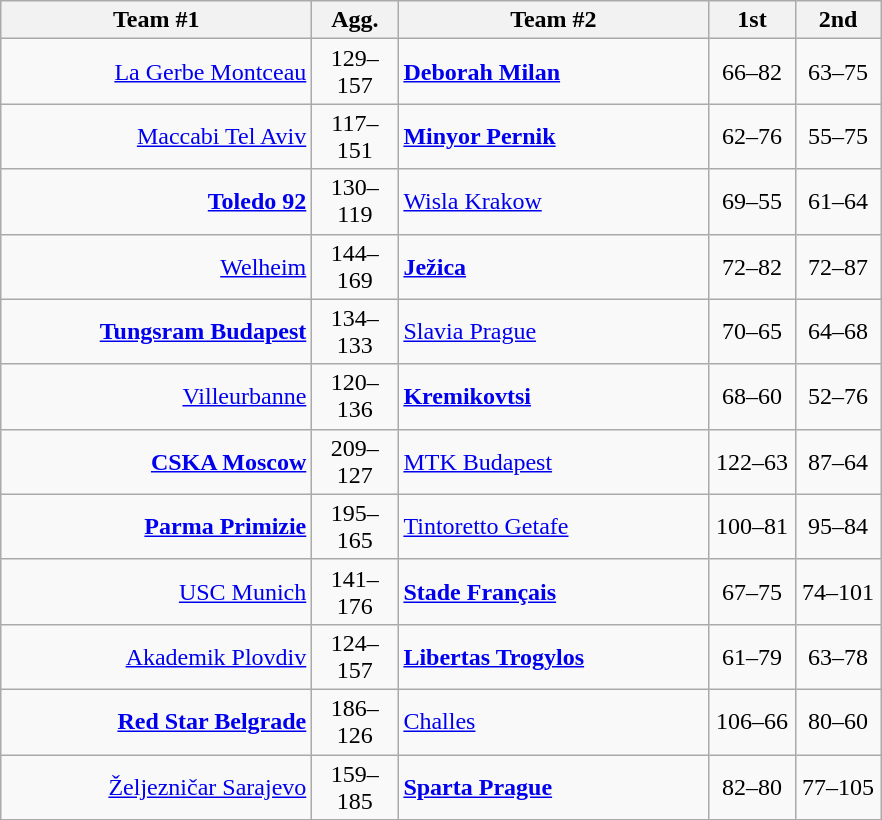<table class=wikitable style="text-align:center">
<tr>
<th width=200>Team #1</th>
<th width=50>Agg.</th>
<th width=200>Team #2</th>
<th width=50>1st</th>
<th width=50>2nd</th>
</tr>
<tr>
<td align=right><a href='#'>La Gerbe Montceau</a> </td>
<td>129–157</td>
<td align=left> <strong><a href='#'>Deborah Milan</a></strong></td>
<td align=center>66–82</td>
<td align=center>63–75</td>
</tr>
<tr>
<td align=right><a href='#'>Maccabi Tel Aviv</a> </td>
<td>117–151</td>
<td align=left> <strong><a href='#'>Minyor Pernik</a></strong></td>
<td align=center>62–76</td>
<td align=center>55–75</td>
</tr>
<tr>
<td align=right><strong><a href='#'>Toledo 92</a></strong> </td>
<td>130–119</td>
<td align=left> <a href='#'>Wisla Krakow</a></td>
<td align=center>69–55</td>
<td align=center>61–64</td>
</tr>
<tr>
<td align=right><a href='#'>Welheim</a> </td>
<td>144–169</td>
<td align=left> <strong><a href='#'>Ježica</a></strong></td>
<td align=center>72–82</td>
<td align=center>72–87</td>
</tr>
<tr>
<td align=right><strong><a href='#'>Tungsram Budapest</a></strong> </td>
<td>134–133</td>
<td align=left> <a href='#'>Slavia Prague</a></td>
<td align=center>70–65</td>
<td align=center>64–68</td>
</tr>
<tr>
<td align=right><a href='#'>Villeurbanne</a> </td>
<td>120–136</td>
<td align=left> <strong><a href='#'>Kremikovtsi</a></strong></td>
<td align=center>68–60</td>
<td align=center>52–76</td>
</tr>
<tr>
<td align=right><strong><a href='#'>CSKA Moscow</a></strong> </td>
<td>209–127</td>
<td align=left> <a href='#'>MTK Budapest</a></td>
<td align=center>122–63</td>
<td align=center>87–64</td>
</tr>
<tr>
<td align=right><strong><a href='#'>Parma Primizie</a></strong> </td>
<td>195–165</td>
<td align=left> <a href='#'>Tintoretto Getafe</a></td>
<td align=center>100–81</td>
<td align=center>95–84</td>
</tr>
<tr>
<td align=right><a href='#'>USC Munich</a> </td>
<td>141–176</td>
<td align=left> <strong><a href='#'>Stade Français</a></strong></td>
<td align=center>67–75</td>
<td align=center>74–101</td>
</tr>
<tr>
<td align=right><a href='#'>Akademik Plovdiv</a> </td>
<td>124–157</td>
<td align=left> <strong><a href='#'>Libertas Trogylos</a></strong></td>
<td align=center>61–79</td>
<td align=center>63–78</td>
</tr>
<tr>
<td align=right><strong><a href='#'>Red Star Belgrade</a></strong> </td>
<td>186–126</td>
<td align=left> <a href='#'>Challes</a></td>
<td align=center>106–66</td>
<td align=center>80–60</td>
</tr>
<tr>
<td align=right><a href='#'>Željezničar Sarajevo</a> </td>
<td>159–185</td>
<td align=left> <strong><a href='#'>Sparta Prague</a></strong></td>
<td align=center>82–80</td>
<td align=center>77–105</td>
</tr>
</table>
